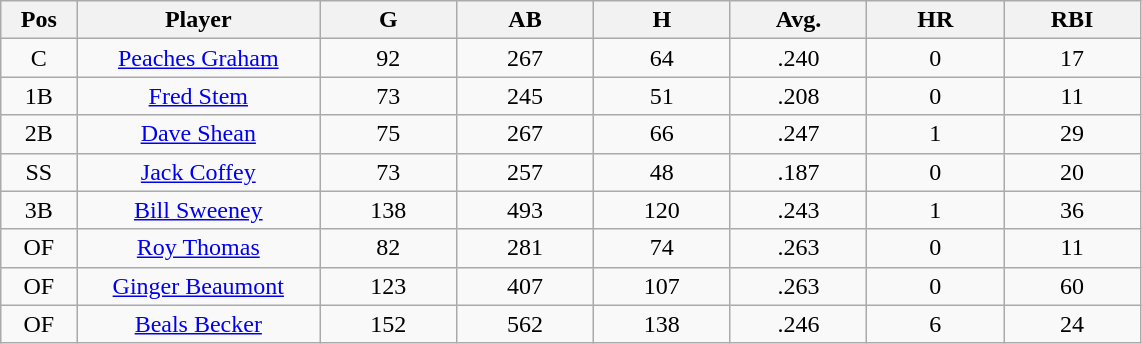<table class="wikitable sortable">
<tr>
<th bgcolor="#DDDDFF" width="5%">Pos</th>
<th bgcolor="#DDDDFF" width="16%">Player</th>
<th bgcolor="#DDDDFF" width="9%">G</th>
<th bgcolor="#DDDDFF" width="9%">AB</th>
<th bgcolor="#DDDDFF" width="9%">H</th>
<th bgcolor="#DDDDFF" width="9%">Avg.</th>
<th bgcolor="#DDDDFF" width="9%">HR</th>
<th bgcolor="#DDDDFF" width="9%">RBI</th>
</tr>
<tr align="center">
<td>C</td>
<td><a href='#'>Peaches Graham</a></td>
<td>92</td>
<td>267</td>
<td>64</td>
<td>.240</td>
<td>0</td>
<td>17</td>
</tr>
<tr align="center">
<td>1B</td>
<td><a href='#'>Fred Stem</a></td>
<td>73</td>
<td>245</td>
<td>51</td>
<td>.208</td>
<td>0</td>
<td>11</td>
</tr>
<tr align="center">
<td>2B</td>
<td><a href='#'>Dave Shean</a></td>
<td>75</td>
<td>267</td>
<td>66</td>
<td>.247</td>
<td>1</td>
<td>29</td>
</tr>
<tr align="center">
<td>SS</td>
<td><a href='#'>Jack Coffey</a></td>
<td>73</td>
<td>257</td>
<td>48</td>
<td>.187</td>
<td>0</td>
<td>20</td>
</tr>
<tr align="center">
<td>3B</td>
<td><a href='#'>Bill Sweeney</a></td>
<td>138</td>
<td>493</td>
<td>120</td>
<td>.243</td>
<td>1</td>
<td>36</td>
</tr>
<tr align="center">
<td>OF</td>
<td><a href='#'>Roy Thomas</a></td>
<td>82</td>
<td>281</td>
<td>74</td>
<td>.263</td>
<td>0</td>
<td>11</td>
</tr>
<tr align="center">
<td>OF</td>
<td><a href='#'>Ginger Beaumont</a></td>
<td>123</td>
<td>407</td>
<td>107</td>
<td>.263</td>
<td>0</td>
<td>60</td>
</tr>
<tr align="center">
<td>OF</td>
<td><a href='#'>Beals Becker</a></td>
<td>152</td>
<td>562</td>
<td>138</td>
<td>.246</td>
<td>6</td>
<td>24</td>
</tr>
</table>
